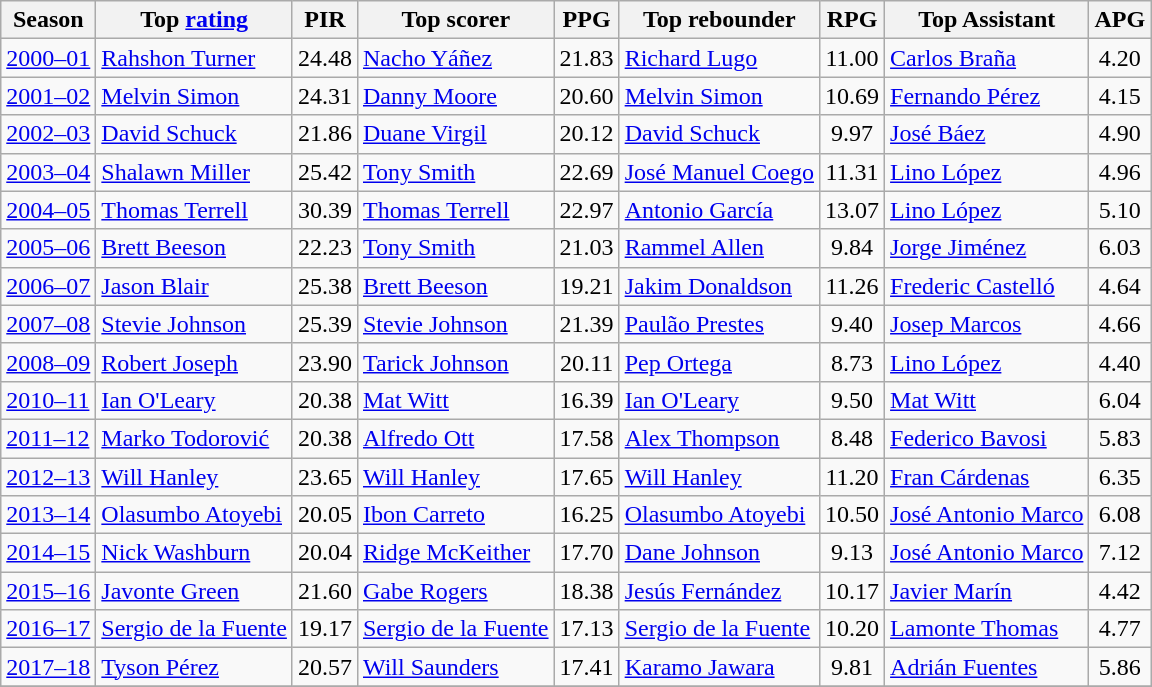<table class="wikitable">
<tr>
<th>Season</th>
<th>Top <a href='#'>rating</a></th>
<th>PIR</th>
<th>Top scorer</th>
<th>PPG</th>
<th>Top rebounder</th>
<th>RPG</th>
<th>Top Assistant</th>
<th>APG</th>
</tr>
<tr>
<td><a href='#'>2000–01</a></td>
<td> <a href='#'>Rahshon Turner</a></td>
<td align="center">24.48</td>
<td> <a href='#'>Nacho Yáñez</a></td>
<td align="center">21.83</td>
<td> <a href='#'>Richard Lugo</a></td>
<td align="center">11.00</td>
<td> <a href='#'>Carlos Braña</a></td>
<td align="center">4.20</td>
</tr>
<tr>
<td><a href='#'>2001–02</a></td>
<td> <a href='#'>Melvin Simon</a></td>
<td align="center">24.31</td>
<td> <a href='#'>Danny Moore</a></td>
<td align="center">20.60</td>
<td> <a href='#'>Melvin Simon</a></td>
<td align="center">10.69</td>
<td> <a href='#'>Fernando Pérez</a></td>
<td align="center">4.15</td>
</tr>
<tr>
<td><a href='#'>2002–03</a></td>
<td> <a href='#'>David Schuck</a></td>
<td align="center">21.86</td>
<td> <a href='#'>Duane Virgil</a></td>
<td align="center">20.12</td>
<td> <a href='#'>David Schuck</a></td>
<td align="center">9.97</td>
<td> <a href='#'>José Báez</a></td>
<td align="center">4.90</td>
</tr>
<tr>
<td><a href='#'>2003–04</a></td>
<td> <a href='#'>Shalawn Miller</a></td>
<td align="center">25.42</td>
<td> <a href='#'>Tony Smith</a></td>
<td align="center">22.69</td>
<td> <a href='#'>José Manuel Coego</a></td>
<td align="center">11.31</td>
<td> <a href='#'>Lino López</a></td>
<td align="center">4.96</td>
</tr>
<tr>
<td><a href='#'>2004–05</a></td>
<td> <a href='#'>Thomas Terrell</a></td>
<td align="center">30.39</td>
<td> <a href='#'>Thomas Terrell</a></td>
<td align="center">22.97</td>
<td> <a href='#'>Antonio García</a></td>
<td align="center">13.07</td>
<td> <a href='#'>Lino López</a></td>
<td align="center">5.10</td>
</tr>
<tr>
<td><a href='#'>2005–06</a></td>
<td> <a href='#'>Brett Beeson</a></td>
<td align="center">22.23</td>
<td> <a href='#'>Tony Smith</a></td>
<td align="center">21.03</td>
<td> <a href='#'>Rammel Allen</a></td>
<td align="center">9.84</td>
<td> <a href='#'>Jorge Jiménez</a></td>
<td align="center">6.03</td>
</tr>
<tr>
<td><a href='#'>2006–07</a></td>
<td> <a href='#'>Jason Blair</a></td>
<td align="center">25.38</td>
<td> <a href='#'>Brett Beeson</a></td>
<td align="center">19.21</td>
<td> <a href='#'>Jakim Donaldson</a></td>
<td align="center">11.26</td>
<td> <a href='#'>Frederic Castelló</a></td>
<td align="center">4.64</td>
</tr>
<tr>
<td><a href='#'>2007–08</a></td>
<td> <a href='#'>Stevie Johnson</a></td>
<td align="center">25.39</td>
<td> <a href='#'>Stevie Johnson</a></td>
<td align="center">21.39</td>
<td> <a href='#'>Paulão Prestes</a></td>
<td align="center">9.40</td>
<td> <a href='#'>Josep Marcos</a></td>
<td align="center">4.66</td>
</tr>
<tr>
<td><a href='#'>2008–09</a></td>
<td> <a href='#'>Robert Joseph</a></td>
<td align="center">23.90</td>
<td> <a href='#'>Tarick Johnson</a></td>
<td align="center">20.11</td>
<td> <a href='#'>Pep Ortega</a></td>
<td align="center">8.73</td>
<td> <a href='#'>Lino López</a></td>
<td align="center">4.40</td>
</tr>
<tr>
<td><a href='#'>2010–11</a></td>
<td> <a href='#'>Ian O'Leary</a></td>
<td align="center">20.38</td>
<td> <a href='#'>Mat Witt</a></td>
<td align="center">16.39</td>
<td> <a href='#'>Ian O'Leary</a></td>
<td align="center">9.50</td>
<td> <a href='#'>Mat Witt</a></td>
<td align="center">6.04</td>
</tr>
<tr>
<td><a href='#'>2011–12</a></td>
<td> <a href='#'>Marko Todorović</a></td>
<td align="center">20.38</td>
<td> <a href='#'>Alfredo Ott</a></td>
<td align="center">17.58</td>
<td> <a href='#'>Alex Thompson</a></td>
<td align="center">8.48</td>
<td> <a href='#'>Federico Bavosi</a></td>
<td align="center">5.83</td>
</tr>
<tr>
<td><a href='#'>2012–13</a></td>
<td> <a href='#'>Will Hanley</a></td>
<td align="center">23.65</td>
<td> <a href='#'>Will Hanley</a></td>
<td align="center">17.65</td>
<td> <a href='#'>Will Hanley</a></td>
<td align="center">11.20</td>
<td> <a href='#'>Fran Cárdenas</a></td>
<td align="center">6.35</td>
</tr>
<tr>
<td><a href='#'>2013–14</a></td>
<td> <a href='#'>Olasumbo Atoyebi</a></td>
<td align="center">20.05</td>
<td> <a href='#'>Ibon Carreto</a></td>
<td align="center">16.25</td>
<td> <a href='#'>Olasumbo Atoyebi</a></td>
<td align="center">10.50</td>
<td> <a href='#'>José Antonio Marco</a></td>
<td align="center">6.08</td>
</tr>
<tr>
<td><a href='#'>2014–15</a></td>
<td> <a href='#'>Nick Washburn</a></td>
<td align="center">20.04</td>
<td> <a href='#'>Ridge McKeither</a></td>
<td align="center">17.70</td>
<td> <a href='#'>Dane Johnson</a></td>
<td align="center">9.13</td>
<td> <a href='#'>José Antonio Marco</a></td>
<td align="center">7.12</td>
</tr>
<tr>
<td><a href='#'>2015–16</a></td>
<td> <a href='#'>Javonte Green</a></td>
<td align="center">21.60</td>
<td> <a href='#'>Gabe Rogers</a></td>
<td align="center">18.38</td>
<td> <a href='#'>Jesús Fernández</a></td>
<td align="center">10.17</td>
<td> <a href='#'>Javier Marín</a></td>
<td align="center">4.42</td>
</tr>
<tr>
<td><a href='#'>2016–17</a></td>
<td> <a href='#'>Sergio de la Fuente</a></td>
<td align="center">19.17</td>
<td> <a href='#'>Sergio de la Fuente</a></td>
<td align="center">17.13</td>
<td> <a href='#'>Sergio de la Fuente</a></td>
<td align="center">10.20</td>
<td> <a href='#'>Lamonte Thomas</a></td>
<td align="center">4.77</td>
</tr>
<tr>
<td><a href='#'>2017–18</a></td>
<td> <a href='#'>Tyson Pérez</a></td>
<td align="center">20.57</td>
<td> <a href='#'>Will Saunders</a></td>
<td align="center">17.41</td>
<td> <a href='#'>Karamo Jawara</a></td>
<td align="center">9.81</td>
<td> <a href='#'>Adrián Fuentes</a></td>
<td align="center">5.86</td>
</tr>
<tr>
</tr>
</table>
